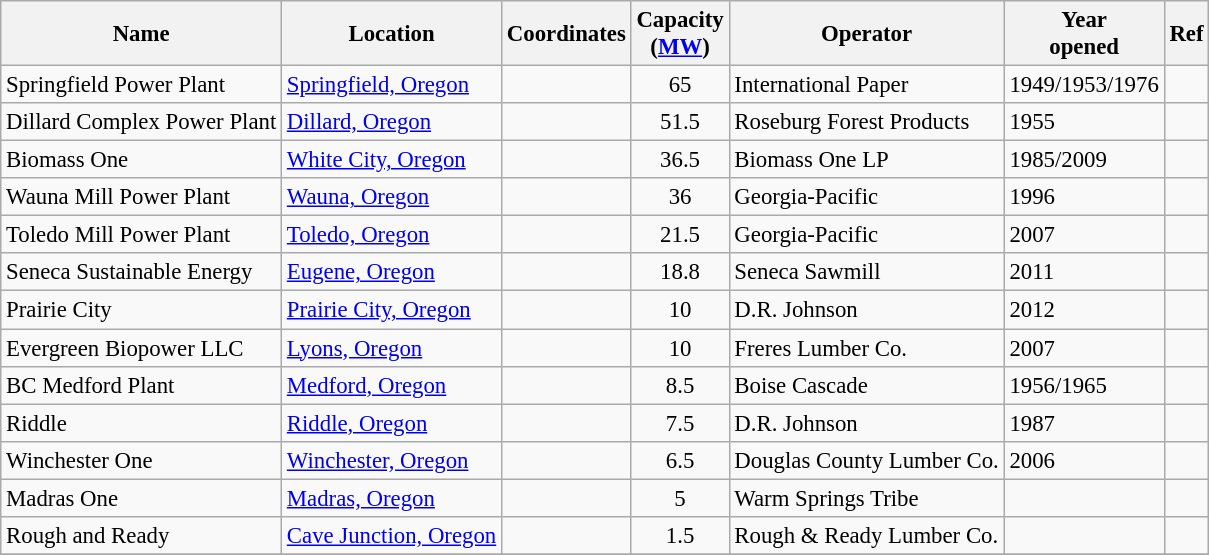<table class="wikitable sortable" style="font-size:95%;">
<tr>
<th>Name</th>
<th>Location</th>
<th>Coordinates</th>
<th>Capacity<br>(<a href='#'>MW</a>)</th>
<th>Operator</th>
<th>Year<br>opened</th>
<th>Ref</th>
</tr>
<tr>
<td>Springfield Power Plant</td>
<td><a href='#'>Springfield, Oregon</a></td>
<td></td>
<td align="center">65</td>
<td>International Paper</td>
<td>1949/1953/1976</td>
<td></td>
</tr>
<tr>
<td>Dillard Complex Power Plant</td>
<td><a href='#'>Dillard, Oregon</a></td>
<td></td>
<td align="center">51.5</td>
<td>Roseburg Forest Products</td>
<td>1955</td>
<td></td>
</tr>
<tr>
<td>Biomass One</td>
<td><a href='#'>White City, Oregon</a></td>
<td></td>
<td align="center">36.5</td>
<td>Biomass One LP</td>
<td>1985/2009</td>
<td></td>
</tr>
<tr>
<td>Wauna Mill Power Plant</td>
<td><a href='#'>Wauna, Oregon</a></td>
<td></td>
<td align="center">36</td>
<td>Georgia-Pacific</td>
<td>1996</td>
<td></td>
</tr>
<tr>
<td>Toledo Mill Power Plant</td>
<td><a href='#'>Toledo, Oregon</a></td>
<td></td>
<td align="center">21.5</td>
<td>Georgia-Pacific</td>
<td>2007</td>
<td></td>
</tr>
<tr>
<td>Seneca Sustainable Energy</td>
<td><a href='#'>Eugene, Oregon</a></td>
<td></td>
<td align="center">18.8</td>
<td>Seneca Sawmill</td>
<td>2011</td>
<td></td>
</tr>
<tr>
<td>Prairie City</td>
<td><a href='#'>Prairie City, Oregon</a></td>
<td></td>
<td align="center">10</td>
<td>D.R. Johnson</td>
<td>2012</td>
<td></td>
</tr>
<tr>
<td>Evergreen Biopower LLC</td>
<td><a href='#'>Lyons, Oregon</a></td>
<td></td>
<td align="center">10</td>
<td>Freres Lumber Co.</td>
<td>2007</td>
<td></td>
</tr>
<tr>
<td>BC Medford Plant</td>
<td><a href='#'>Medford, Oregon</a></td>
<td></td>
<td align="center">8.5</td>
<td>Boise Cascade</td>
<td>1956/1965</td>
<td></td>
</tr>
<tr>
<td>Riddle</td>
<td><a href='#'>Riddle, Oregon</a></td>
<td></td>
<td align="center">7.5</td>
<td>D.R. Johnson</td>
<td>1987</td>
<td></td>
</tr>
<tr>
<td>Winchester One</td>
<td><a href='#'>Winchester, Oregon</a></td>
<td></td>
<td align="center">6.5</td>
<td>Douglas County Lumber Co.</td>
<td>2006</td>
<td></td>
</tr>
<tr>
<td>Madras One</td>
<td><a href='#'>Madras, Oregon</a></td>
<td></td>
<td align="center">5</td>
<td>Warm Springs Tribe</td>
<td></td>
<td></td>
</tr>
<tr>
<td>Rough and Ready</td>
<td><a href='#'>Cave Junction, Oregon</a></td>
<td></td>
<td align="center">1.5</td>
<td>Rough & Ready Lumber Co.</td>
<td></td>
<td></td>
</tr>
<tr>
</tr>
</table>
